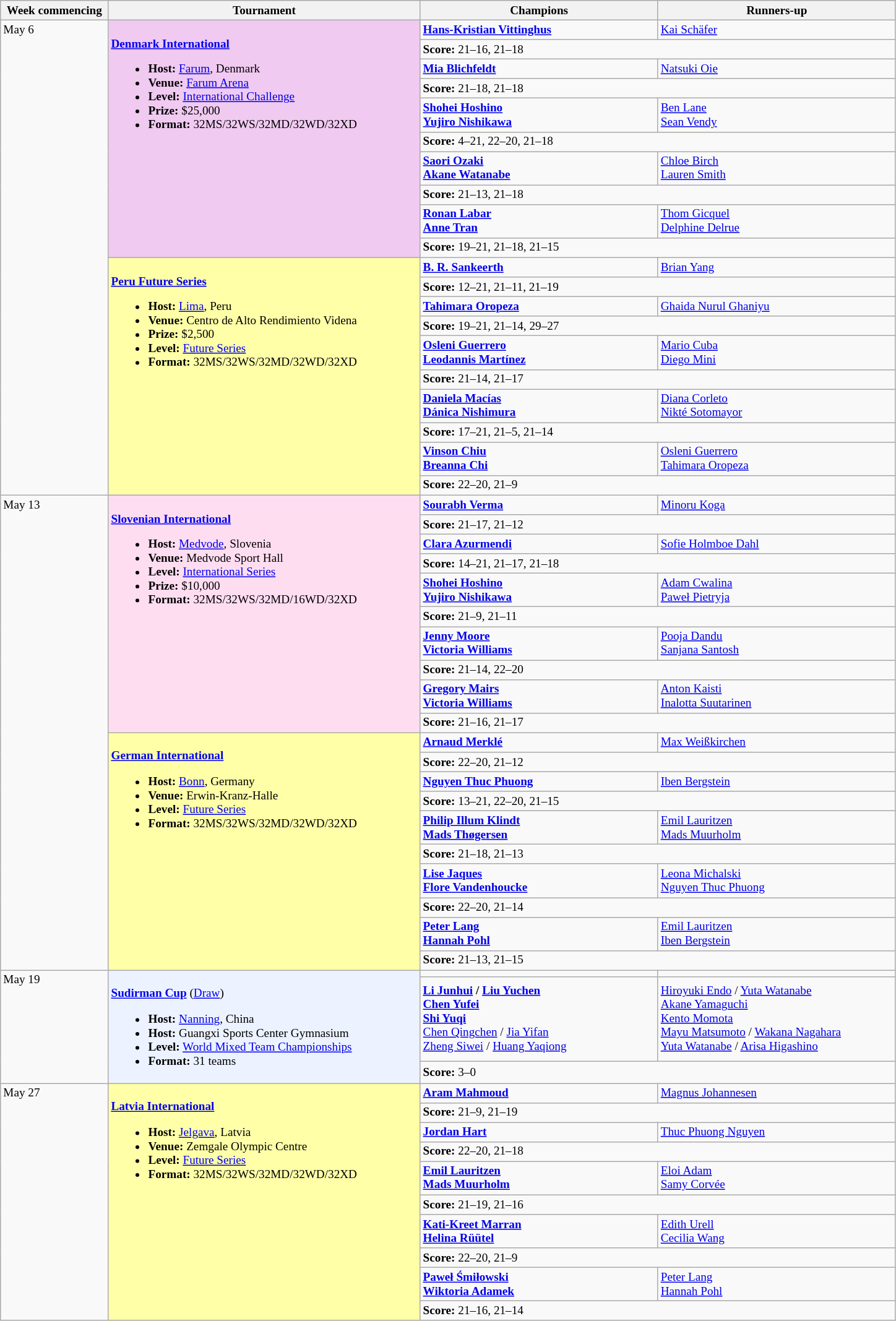<table class=wikitable style=font-size:80%>
<tr>
<th width=110>Week commencing</th>
<th width=330>Tournament</th>
<th width=250>Champions</th>
<th width=250>Runners-up</th>
</tr>
<tr valign=top>
<td rowspan=20>May 6</td>
<td style="background:#F0CAF0;" rowspan="10"><br><strong><a href='#'>Denmark International</a></strong><ul><li><strong>Host:</strong> <a href='#'>Farum</a>, Denmark</li><li><strong>Venue:</strong> <a href='#'>Farum Arena</a></li><li><strong>Level:</strong> <a href='#'>International Challenge</a></li><li><strong>Prize:</strong> $25,000</li><li><strong>Format:</strong> 32MS/32WS/32MD/32WD/32XD</li></ul></td>
<td><strong> <a href='#'>Hans-Kristian Vittinghus</a></strong></td>
<td> <a href='#'>Kai Schäfer</a></td>
</tr>
<tr>
<td colspan=2><strong>Score:</strong> 21–16, 21–18</td>
</tr>
<tr valign=top>
<td><strong> <a href='#'>Mia Blichfeldt</a></strong></td>
<td> <a href='#'>Natsuki Oie</a></td>
</tr>
<tr>
<td colspan=2><strong>Score:</strong> 21–18, 21–18</td>
</tr>
<tr valign=top>
<td><strong> <a href='#'>Shohei Hoshino</a><br> <a href='#'>Yujiro Nishikawa</a></strong></td>
<td> <a href='#'>Ben Lane</a><br> <a href='#'>Sean Vendy</a></td>
</tr>
<tr>
<td colspan=2><strong>Score:</strong> 4–21, 22–20, 21–18</td>
</tr>
<tr valign=top>
<td><strong> <a href='#'>Saori Ozaki</a><br> <a href='#'>Akane Watanabe</a></strong></td>
<td> <a href='#'>Chloe Birch</a><br> <a href='#'>Lauren Smith</a></td>
</tr>
<tr>
<td colspan=2><strong>Score:</strong> 21–13, 21–18</td>
</tr>
<tr valign=top>
<td><strong> <a href='#'>Ronan Labar</a><br> <a href='#'>Anne Tran</a></strong></td>
<td> <a href='#'>Thom Gicquel</a><br> <a href='#'>Delphine Delrue</a></td>
</tr>
<tr>
<td colspan=2><strong>Score:</strong> 19–21, 21–18, 21–15</td>
</tr>
<tr valign=top>
<td style="background:#FFFFA8;" rowspan="10"><br><strong><a href='#'>Peru Future Series</a></strong><ul><li><strong>Host:</strong> <a href='#'>Lima</a>, Peru</li><li><strong>Venue:</strong> Centro de Alto Rendimiento Videna</li><li><strong>Prize:</strong> $2,500</li><li><strong>Level:</strong> <a href='#'>Future Series</a></li><li><strong>Format:</strong> 32MS/32WS/32MD/32WD/32XD</li></ul></td>
<td><strong> <a href='#'>B. R. Sankeerth</a></strong></td>
<td> <a href='#'>Brian Yang</a></td>
</tr>
<tr>
<td colspan=2><strong>Score:</strong> 12–21, 21–11, 21–19</td>
</tr>
<tr valign=top>
<td><strong> <a href='#'>Tahimara Oropeza</a></strong></td>
<td> <a href='#'>Ghaida Nurul Ghaniyu</a></td>
</tr>
<tr>
<td colspan=2><strong>Score:</strong> 19–21, 21–14, 29–27</td>
</tr>
<tr valign=top>
<td><strong> <a href='#'>Osleni Guerrero</a><br> <a href='#'>Leodannis Martínez</a></strong></td>
<td> <a href='#'>Mario Cuba</a><br> <a href='#'>Diego Mini</a></td>
</tr>
<tr>
<td colspan=2><strong>Score:</strong> 21–14, 21–17</td>
</tr>
<tr valign=top>
<td><strong> <a href='#'>Daniela Macías</a><br> <a href='#'>Dánica Nishimura</a></strong></td>
<td> <a href='#'>Diana Corleto</a><br> <a href='#'>Nikté Sotomayor</a></td>
</tr>
<tr>
<td colspan=2><strong>Score:</strong> 17–21, 21–5, 21–14</td>
</tr>
<tr valign=top>
<td><strong> <a href='#'>Vinson Chiu</a><br> <a href='#'>Breanna Chi</a></strong></td>
<td> <a href='#'>Osleni Guerrero</a><br> <a href='#'>Tahimara Oropeza</a></td>
</tr>
<tr>
<td colspan=2><strong>Score:</strong> 22–20, 21–9</td>
</tr>
<tr valign=top>
<td rowspan=20>May 13</td>
<td style="background:#FFDDF1;" rowspan="10"><br><strong><a href='#'>Slovenian International</a></strong><ul><li><strong>Host:</strong> <a href='#'>Medvode</a>, Slovenia</li><li><strong>Venue:</strong> Medvode Sport Hall</li><li><strong>Level:</strong> <a href='#'>International Series</a></li><li><strong>Prize:</strong> $10,000</li><li><strong>Format:</strong> 32MS/32WS/32MD/16WD/32XD</li></ul></td>
<td><strong> <a href='#'>Sourabh Verma</a></strong></td>
<td> <a href='#'>Minoru Koga</a></td>
</tr>
<tr>
<td colspan=2><strong>Score:</strong> 21–17, 21–12</td>
</tr>
<tr valign=top>
<td><strong> <a href='#'>Clara Azurmendi</a></strong></td>
<td> <a href='#'>Sofie Holmboe Dahl</a></td>
</tr>
<tr>
<td colspan=2><strong>Score:</strong> 14–21, 21–17, 21–18</td>
</tr>
<tr valign=top>
<td><strong> <a href='#'>Shohei Hoshino</a><br> <a href='#'>Yujiro Nishikawa</a></strong></td>
<td> <a href='#'>Adam Cwalina</a><br> <a href='#'>Paweł Pietryja</a></td>
</tr>
<tr>
<td colspan=2><strong>Score:</strong> 21–9, 21–11</td>
</tr>
<tr valign=top>
<td><strong> <a href='#'>Jenny Moore</a><br> <a href='#'>Victoria Williams</a></strong></td>
<td> <a href='#'>Pooja Dandu</a><br> <a href='#'>Sanjana Santosh</a></td>
</tr>
<tr>
<td colspan=2><strong>Score:</strong> 21–14, 22–20</td>
</tr>
<tr valign=top>
<td><strong> <a href='#'>Gregory Mairs</a><br> <a href='#'>Victoria Williams</a></strong></td>
<td> <a href='#'>Anton Kaisti</a><br> <a href='#'>Inalotta Suutarinen</a></td>
</tr>
<tr>
<td colspan=2><strong>Score:</strong> 21–16, 21–17</td>
</tr>
<tr valign=top>
<td style="background:#FFFFA8;" rowspan="10"><br><strong><a href='#'>German International</a></strong><ul><li><strong>Host:</strong> <a href='#'>Bonn</a>, Germany</li><li><strong>Venue:</strong> Erwin-Kranz-Halle</li><li><strong>Level:</strong> <a href='#'>Future Series</a></li><li><strong>Format:</strong> 32MS/32WS/32MD/32WD/32XD</li></ul></td>
<td><strong> <a href='#'>Arnaud Merklé</a></strong></td>
<td> <a href='#'>Max Weißkirchen</a></td>
</tr>
<tr>
<td colspan=2><strong>Score:</strong> 22–20, 21–12</td>
</tr>
<tr valign=top>
<td><strong> <a href='#'>Nguyen Thuc Phuong</a></strong></td>
<td> <a href='#'>Iben Bergstein</a></td>
</tr>
<tr>
<td colspan=2><strong>Score:</strong> 13–21, 22–20, 21–15</td>
</tr>
<tr valign=top>
<td><strong> <a href='#'>Philip Illum Klindt</a><br> <a href='#'>Mads Thøgersen</a></strong></td>
<td> <a href='#'>Emil Lauritzen</a><br> <a href='#'>Mads Muurholm</a></td>
</tr>
<tr>
<td colspan=2><strong>Score:</strong> 21–18, 21–13</td>
</tr>
<tr valign=top>
<td><strong> <a href='#'>Lise Jaques</a><br> <a href='#'>Flore Vandenhoucke</a></strong></td>
<td> <a href='#'>Leona Michalski</a><br> <a href='#'>Nguyen Thuc Phuong</a></td>
</tr>
<tr>
<td colspan=2><strong>Score:</strong> 22–20, 21–14</td>
</tr>
<tr valign=top>
<td><strong> <a href='#'>Peter Lang</a><br> <a href='#'>Hannah Pohl</a></strong></td>
<td> <a href='#'>Emil Lauritzen</a><br> <a href='#'>Iben Bergstein</a></td>
</tr>
<tr>
<td colspan=2><strong>Score:</strong> 21–13, 21–15</td>
</tr>
<tr valign=top>
<td rowspan=3>May 19</td>
<td rowspan=3 style="background:#ECF2FF;"><br><strong><a href='#'>Sudirman Cup</a></strong> (<a href='#'>Draw</a>)<ul><li><strong>Host:</strong> <a href='#'>Nanning</a>, China</li><li><strong>Host:</strong> Guangxi Sports Center Gymnasium</li><li><strong>Level:</strong> <a href='#'>World Mixed Team Championships</a></li><li><strong>Format:</strong> 31 teams</li></ul></td>
<td><strong></strong></td>
<td></td>
</tr>
<tr>
<td><strong><a href='#'>Li Junhui</a> / <a href='#'>Liu Yuchen</a></strong> <br> <strong><a href='#'>Chen Yufei</a></strong> <br> <strong><a href='#'>Shi Yuqi</a></strong> <br> <a href='#'>Chen Qingchen</a> / <a href='#'>Jia Yifan</a> <br> <a href='#'>Zheng Siwei</a> / <a href='#'>Huang Yaqiong</a></td>
<td><a href='#'>Hiroyuki Endo</a> / <a href='#'>Yuta Watanabe</a> <br> <a href='#'>Akane Yamaguchi</a> <br> <a href='#'>Kento Momota</a> <br> <a href='#'>Mayu Matsumoto</a> / <a href='#'>Wakana Nagahara</a> <br> <a href='#'>Yuta Watanabe</a> / <a href='#'>Arisa Higashino</a></td>
</tr>
<tr>
<td colspan=2><strong>Score:</strong> 3–0</td>
</tr>
<tr valign=top>
<td rowspan=10>May 27</td>
<td style="background:#FFFFA8;" rowspan="10"><br><strong><a href='#'>Latvia International</a></strong><ul><li><strong>Host:</strong> <a href='#'>Jelgava</a>, Latvia</li><li><strong>Venue:</strong> Zemgale Olympic Centre</li><li><strong>Level:</strong> <a href='#'>Future Series</a></li><li><strong>Format:</strong> 32MS/32WS/32MD/32WD/32XD</li></ul></td>
<td><strong> <a href='#'>Aram Mahmoud</a></strong></td>
<td> <a href='#'>Magnus Johannesen</a></td>
</tr>
<tr>
<td colspan=2><strong>Score:</strong> 21–9, 21–19</td>
</tr>
<tr valign=top>
<td><strong> <a href='#'>Jordan Hart</a></strong></td>
<td> <a href='#'>Thuc Phuong Nguyen</a></td>
</tr>
<tr>
<td colspan=2><strong>Score:</strong> 22–20, 21–18</td>
</tr>
<tr valign=top>
<td><strong> <a href='#'>Emil Lauritzen</a><br> <a href='#'>Mads Muurholm</a></strong></td>
<td> <a href='#'>Eloi Adam</a><br> <a href='#'>Samy Corvée</a></td>
</tr>
<tr>
<td colspan=2><strong>Score:</strong> 21–19, 21–16</td>
</tr>
<tr valign=top>
<td><strong> <a href='#'>Kati-Kreet Marran</a><br> <a href='#'>Helina Rüütel</a></strong></td>
<td> <a href='#'>Edith Urell</a><br> <a href='#'>Cecilia Wang</a></td>
</tr>
<tr>
<td colspan=2><strong>Score:</strong> 22–20, 21–9</td>
</tr>
<tr valign=top>
<td><strong> <a href='#'>Paweł Śmiłowski</a><br> <a href='#'>Wiktoria Adamek</a></strong></td>
<td> <a href='#'>Peter Lang</a><br> <a href='#'>Hannah Pohl</a></td>
</tr>
<tr>
<td colspan=2><strong>Score:</strong> 21–16, 21–14</td>
</tr>
</table>
